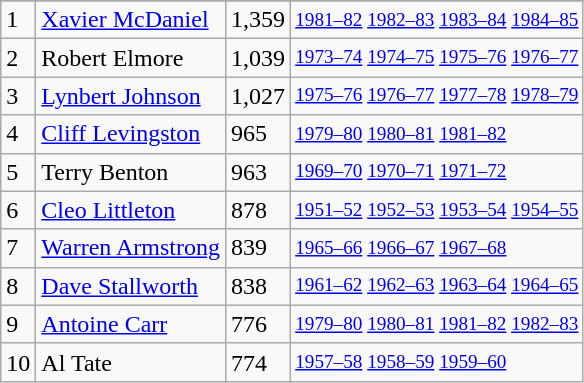<table class="wikitable">
<tr>
</tr>
<tr>
<td>1</td>
<td><a href='#'>Xavier McDaniel</a></td>
<td>1,359</td>
<td style="font-size:80%;"><a href='#'>1981–82</a> <a href='#'>1982–83</a> <a href='#'>1983–84</a> <a href='#'>1984–85</a></td>
</tr>
<tr>
<td>2</td>
<td>Robert Elmore</td>
<td>1,039</td>
<td style="font-size:80%;"><a href='#'>1973–74</a> <a href='#'>1974–75</a> <a href='#'>1975–76</a> <a href='#'>1976–77</a></td>
</tr>
<tr>
<td>3</td>
<td><a href='#'>Lynbert Johnson</a></td>
<td>1,027</td>
<td style="font-size:80%;"><a href='#'>1975–76</a> <a href='#'>1976–77</a> <a href='#'>1977–78</a> <a href='#'>1978–79</a></td>
</tr>
<tr>
<td>4</td>
<td><a href='#'>Cliff Levingston</a></td>
<td>965</td>
<td style="font-size:80%;"><a href='#'>1979–80</a> <a href='#'>1980–81</a> <a href='#'>1981–82</a></td>
</tr>
<tr>
<td>5</td>
<td>Terry Benton</td>
<td>963</td>
<td style="font-size:80%;"><a href='#'>1969–70</a> <a href='#'>1970–71</a> <a href='#'>1971–72</a></td>
</tr>
<tr>
<td>6</td>
<td><a href='#'>Cleo Littleton</a></td>
<td>878</td>
<td style="font-size:80%;"><a href='#'>1951–52</a> <a href='#'>1952–53</a> <a href='#'>1953–54</a> <a href='#'>1954–55</a></td>
</tr>
<tr>
<td>7</td>
<td><a href='#'>Warren Armstrong</a></td>
<td>839</td>
<td style="font-size:80%;"><a href='#'>1965–66</a> <a href='#'>1966–67</a> <a href='#'>1967–68</a></td>
</tr>
<tr>
<td>8</td>
<td><a href='#'>Dave Stallworth</a></td>
<td>838</td>
<td style="font-size:80%;"><a href='#'>1961–62</a> <a href='#'>1962–63</a> <a href='#'>1963–64</a> <a href='#'>1964–65</a></td>
</tr>
<tr>
<td>9</td>
<td><a href='#'>Antoine Carr</a></td>
<td>776</td>
<td style="font-size:80%;"><a href='#'>1979–80</a> <a href='#'>1980–81</a> <a href='#'>1981–82</a> <a href='#'>1982–83</a></td>
</tr>
<tr>
<td>10</td>
<td>Al Tate</td>
<td>774</td>
<td style="font-size:80%;"><a href='#'>1957–58</a> <a href='#'>1958–59</a> <a href='#'>1959–60</a></td>
</tr>
</table>
